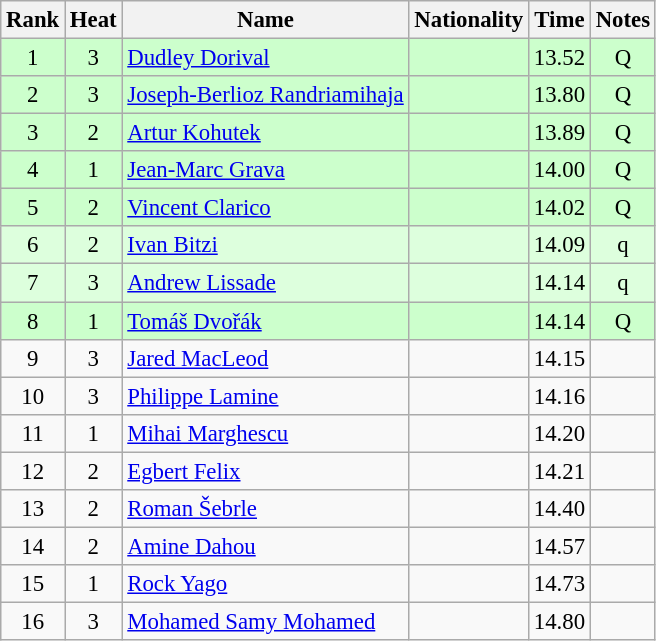<table class="wikitable sortable" style="text-align:center; font-size:95%">
<tr>
<th>Rank</th>
<th>Heat</th>
<th>Name</th>
<th>Nationality</th>
<th>Time</th>
<th>Notes</th>
</tr>
<tr bgcolor=ccffcc>
<td>1</td>
<td>3</td>
<td align=left><a href='#'>Dudley Dorival</a></td>
<td align=left></td>
<td>13.52</td>
<td>Q</td>
</tr>
<tr bgcolor=ccffcc>
<td>2</td>
<td>3</td>
<td align=left><a href='#'>Joseph-Berlioz Randriamihaja</a></td>
<td align=left></td>
<td>13.80</td>
<td>Q</td>
</tr>
<tr bgcolor=ccffcc>
<td>3</td>
<td>2</td>
<td align=left><a href='#'>Artur Kohutek</a></td>
<td align=left></td>
<td>13.89</td>
<td>Q</td>
</tr>
<tr bgcolor=ccffcc>
<td>4</td>
<td>1</td>
<td align=left><a href='#'>Jean-Marc Grava</a></td>
<td align=left></td>
<td>14.00</td>
<td>Q</td>
</tr>
<tr bgcolor=ccffcc>
<td>5</td>
<td>2</td>
<td align=left><a href='#'>Vincent Clarico</a></td>
<td align=left></td>
<td>14.02</td>
<td>Q</td>
</tr>
<tr bgcolor=ddffdd>
<td>6</td>
<td>2</td>
<td align=left><a href='#'>Ivan Bitzi</a></td>
<td align=left></td>
<td>14.09</td>
<td>q</td>
</tr>
<tr bgcolor=ddffdd>
<td>7</td>
<td>3</td>
<td align=left><a href='#'>Andrew Lissade</a></td>
<td align=left></td>
<td>14.14</td>
<td>q</td>
</tr>
<tr bgcolor=ccffcc>
<td>8</td>
<td>1</td>
<td align=left><a href='#'>Tomáš Dvořák</a></td>
<td align=left></td>
<td>14.14</td>
<td>Q</td>
</tr>
<tr>
<td>9</td>
<td>3</td>
<td align=left><a href='#'>Jared MacLeod</a></td>
<td align=left></td>
<td>14.15</td>
<td></td>
</tr>
<tr>
<td>10</td>
<td>3</td>
<td align=left><a href='#'>Philippe Lamine</a></td>
<td align=left></td>
<td>14.16</td>
<td></td>
</tr>
<tr>
<td>11</td>
<td>1</td>
<td align=left><a href='#'>Mihai Marghescu</a></td>
<td align=left></td>
<td>14.20</td>
<td></td>
</tr>
<tr>
<td>12</td>
<td>2</td>
<td align=left><a href='#'>Egbert Felix</a></td>
<td align=left></td>
<td>14.21</td>
<td></td>
</tr>
<tr>
<td>13</td>
<td>2</td>
<td align=left><a href='#'>Roman Šebrle</a></td>
<td align=left></td>
<td>14.40</td>
<td></td>
</tr>
<tr>
<td>14</td>
<td>2</td>
<td align=left><a href='#'>Amine Dahou</a></td>
<td align=left></td>
<td>14.57</td>
<td></td>
</tr>
<tr>
<td>15</td>
<td>1</td>
<td align=left><a href='#'>Rock Yago</a></td>
<td align=left></td>
<td>14.73</td>
<td></td>
</tr>
<tr>
<td>16</td>
<td>3</td>
<td align=left><a href='#'>Mohamed Samy Mohamed</a></td>
<td align=left></td>
<td>14.80</td>
<td></td>
</tr>
</table>
